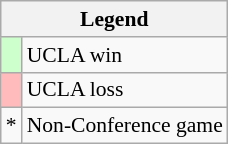<table class="wikitable" style="font-size:90%">
<tr>
<th colspan=2>Legend</th>
</tr>
<tr>
<td style="background:#ccffcc;"> </td>
<td>UCLA win</td>
</tr>
<tr>
<td style="background:#fbb;"> </td>
<td>UCLA loss</td>
</tr>
<tr>
<td>*</td>
<td>Non-Conference game</td>
</tr>
</table>
